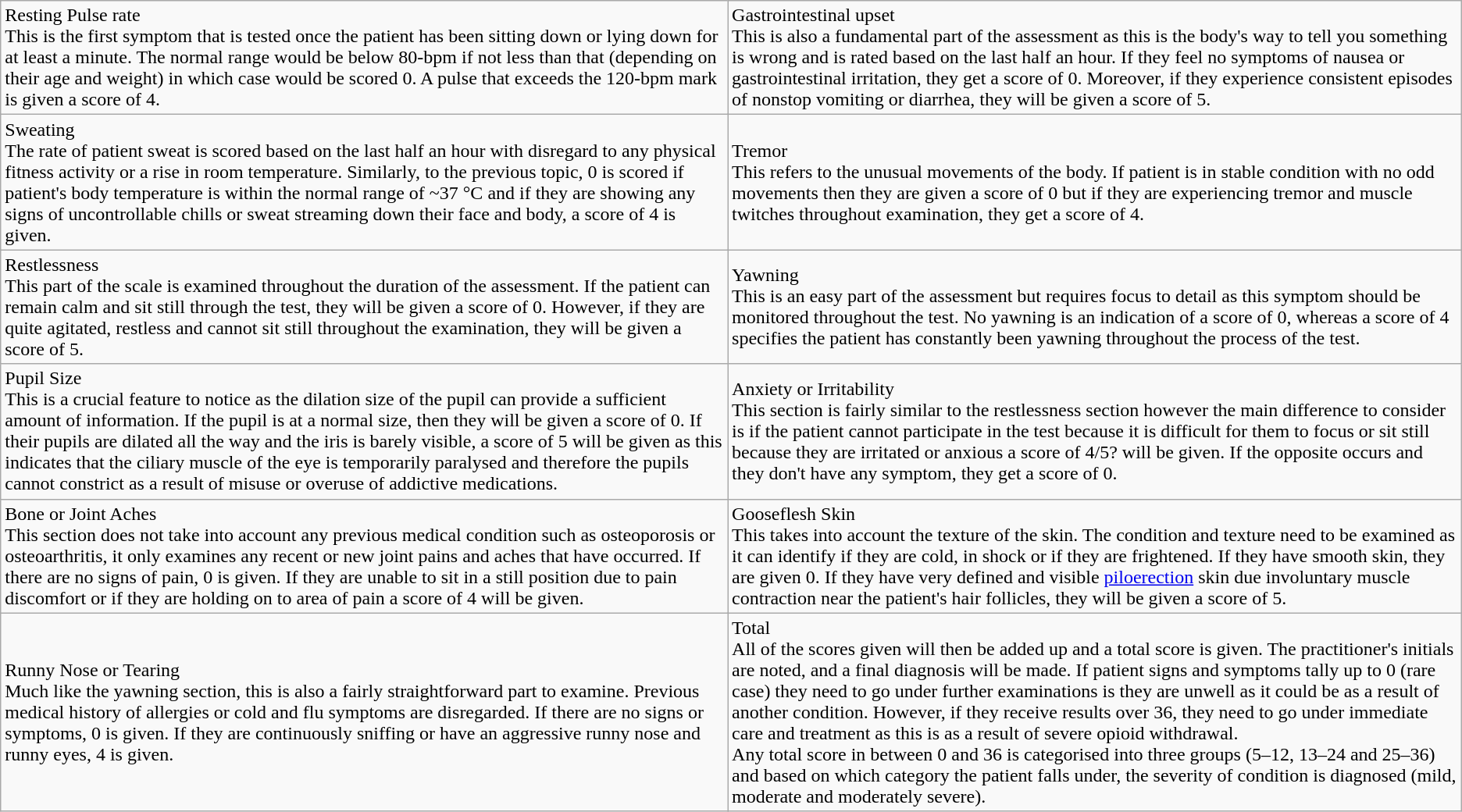<table class="wikitable">
<tr>
<td colspan="2">Resting Pulse rate<br>This is the first symptom that is tested once the patient  has been sitting down or lying down for at least a minute. The normal range  would be below 80-bpm if not less than that (depending on their age and  weight) in which case would be scored 0. A pulse that exceeds the 120-bpm  mark is given a score of 4.</td>
<td>Gastrointestinal upset<br>This is also a fundamental part of the assessment as this  is the body's way to tell you something is wrong and is rated based on the  last half an hour. If they feel no symptoms of nausea or gastrointestinal  irritation, they get a score of 0. Moreover, if they experience consistent  episodes of nonstop vomiting or diarrhea, they will be given a score of 5. </td>
</tr>
<tr>
<td>Sweating<br>The rate of patient sweat is scored based on the last half  an hour with disregard to any physical fitness activity or a rise in room  temperature. Similarly, to the previous topic, 0 is scored if patient's body  temperature is within the normal range of ~37 °C and if they are  showing any signs of uncontrollable chills or sweat streaming down their face  and body, a score of 4 is given.</td>
<td colspan="2">Tremor<br>This refers to the unusual movements of the body. If  patient is in stable condition with no odd movements then they are given a  score of 0 but if they are experiencing tremor and muscle twitches throughout  examination, they get a score of 4.</td>
</tr>
<tr>
<td>Restlessness<br>This part of the scale is examined throughout the duration  of the assessment. If the patient can remain calm and sit still through  the test, they will be given a score of 0. However, if they are quite  agitated, restless and cannot sit still throughout the examination, they will  be given a score of 5.</td>
<td colspan="2">Yawning<br>This is an easy part of the assessment but requires focus  to detail as this symptom should be monitored throughout the test. No yawning  is an indication of a score of 0, whereas a score of 4 specifies the patient  has constantly been yawning throughout the process of the test.</td>
</tr>
<tr>
<td>Pupil Size<br>This is a crucial feature to notice as the dilation size  of the pupil can provide a sufficient amount of information. If the pupil is  at a normal size, then they will be given a score of 0. If their pupils are  dilated all the way and the iris is barely visible, a score of 5 will be  given as this indicates that the ciliary muscle of the eye is temporarily  paralysed and therefore the pupils cannot constrict as a result of misuse or  overuse of addictive medications.</td>
<td colspan="2">Anxiety or Irritability<br>This section is fairly similar to the restlessness section  however the main difference to consider is if the patient cannot participate  in the test because it is difficult for them to focus or sit still because  they are irritated or anxious a score of 4/5? will be given. If the opposite  occurs and they don't have any symptom, they get a score of 0.</td>
</tr>
<tr>
<td>Bone or Joint Aches<br>This section does not take into account any previous  medical condition such as osteoporosis or osteoarthritis, it only examines  any recent or new joint pains and aches that have occurred. If there are no  signs of pain, 0 is given. If they are unable to sit in a still position due  to pain discomfort or if they are holding on to area of pain a score of 4  will be given. </td>
<td colspan="2">Gooseflesh Skin<br>This takes into account the texture of the skin. The  condition and texture need to be examined as it can identify if they are  cold, in shock or if they are frightened. If they have smooth skin, they are  given 0. If they have very defined and visible <a href='#'>piloerection</a> skin due involuntary muscle contraction near the patient's hair follicles, they  will be given a score of 5.</td>
</tr>
<tr>
<td>Runny Nose or Tearing<br>Much like the yawning section, this is also a fairly straightforward part to examine. Previous medical history of allergies or cold and flu symptoms are disregarded. If there are no signs or symptoms, 0 is given. If they are continuously sniffing or have an aggressive runny nose and runny eyes, 4 is given.</td>
<td colspan="2">Total<br>All of the scores given will then be added up and a total  score is given. The practitioner's initials are noted, and a final diagnosis  will be made. If patient signs and symptoms tally up to 0 (rare case) they  need to go under further examinations is they are unwell as it could be as a  result of another condition. However, if they receive results over 36, they  need to go under immediate care and treatment as this is as a result of  severe opioid withdrawal.<br>Any total score in between 0 and 36 is categorised into three groups (5–12, 13–24 and 25–36) and based on which category the patient falls  under, the severity of condition is diagnosed (mild, moderate and moderately  severe).</td>
</tr>
</table>
